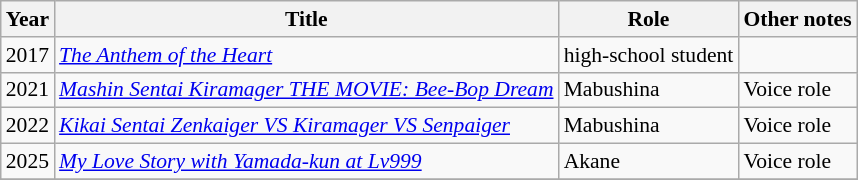<table class="wikitable" style="font-size: 90%;">
<tr>
<th>Year</th>
<th>Title</th>
<th>Role</th>
<th>Other notes</th>
</tr>
<tr>
<td>2017</td>
<td><em><a href='#'>The Anthem of the Heart</a></em></td>
<td>high-school student</td>
<td></td>
</tr>
<tr>
<td>2021</td>
<td><em><a href='#'>Mashin Sentai Kiramager THE MOVIE: Bee-Bop Dream</a></em></td>
<td>Mabushina</td>
<td>Voice role</td>
</tr>
<tr>
<td>2022</td>
<td><em><a href='#'>Kikai Sentai Zenkaiger VS Kiramager VS Senpaiger</a></em></td>
<td>Mabushina</td>
<td>Voice role</td>
</tr>
<tr>
<td>2025</td>
<td><em><a href='#'>My Love Story with Yamada-kun at Lv999</a></em></td>
<td>Akane</td>
<td>Voice role</td>
</tr>
<tr>
</tr>
</table>
